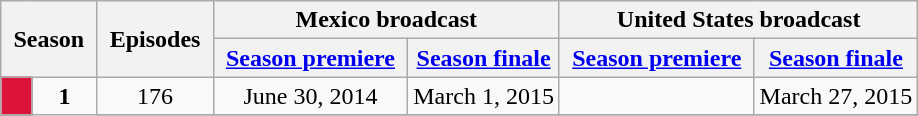<table class="wikitable plainrowheaders" style="text-align:center">
<tr>
<th scope="col" style="padding: 0 8px;" colspan="2" rowspan="2">Season</th>
<th scope="col" style="padding: 0 8px;" colspan="1" rowspan="2">Episodes</th>
<th scope="col" colspan="2">Mexico broadcast</th>
<th scope="col" colspan="2">United States broadcast</th>
</tr>
<tr>
<th scope="col" style="padding: 0 8px;"><a href='#'>Season premiere</a></th>
<th scope="col"><a href='#'>Season finale</a></th>
<th scope="col" style="padding: 0 8px;"><a href='#'>Season premiere</a></th>
<th scope="col"><a href='#'>Season finale</a></th>
</tr>
<tr>
<td scope="row" style="background:Crimson; color:#100; text-align:center;"></td>
<td rowspan="2"><strong>1</strong></td>
<td>176</td>
<td>June 30, 2014</td>
<td>March 1, 2015</td>
<td></td>
<td>March 27, 2015</td>
</tr>
<tr>
</tr>
</table>
